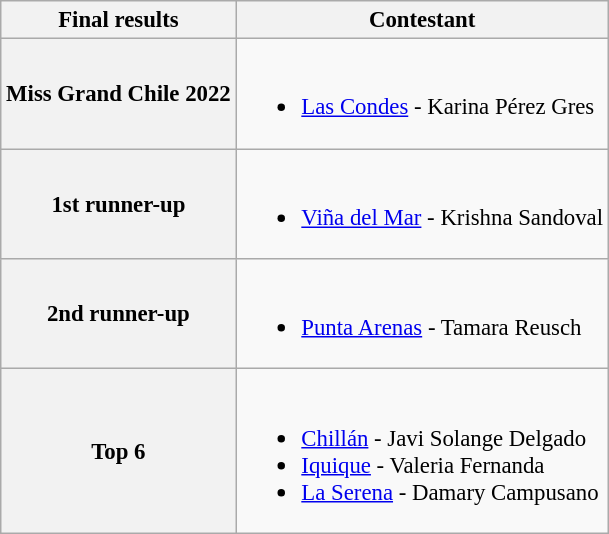<table class="wikitable" style="font-size: 95%;">
<tr>
<th>Final results</th>
<th>Contestant</th>
</tr>
<tr>
<th>Miss Grand Chile 2022</th>
<td><br><ul><li><a href='#'>Las Condes</a> - Karina Pérez Gres</li></ul></td>
</tr>
<tr>
<th>1st runner-up</th>
<td><br><ul><li><a href='#'>Viña del Mar</a> - Krishna Sandoval</li></ul></td>
</tr>
<tr>
<th>2nd runner-up</th>
<td><br><ul><li><a href='#'>Punta Arenas</a> - Tamara Reusch</li></ul></td>
</tr>
<tr>
<th>Top 6</th>
<td><br><ul><li><a href='#'>Chillán</a> - Javi Solange Delgado</li><li><a href='#'>Iquique</a> - Valeria Fernanda</li><li><a href='#'>La Serena</a> - Damary Campusano</li></ul></td>
</tr>
</table>
